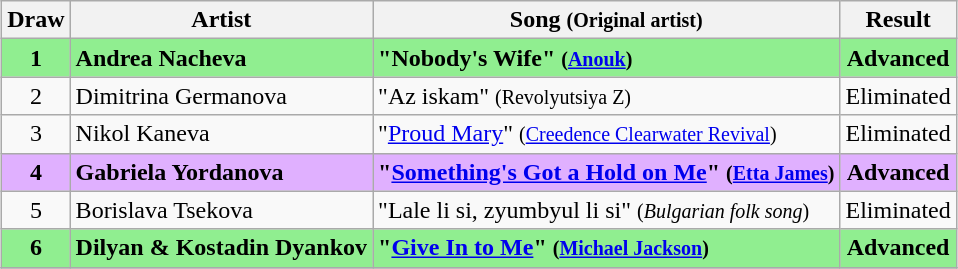<table class="sortable wikitable" style="margin: 1em auto 1em auto; text-align:center;">
<tr>
<th>Draw</th>
<th>Artist</th>
<th>Song <small>(Original artist)</small></th>
<th>Result</th>
</tr>
<tr style="font-weight:bold; background:#90EE90;">
<td>1</td>
<td align="left">Andrea Nacheva</td>
<td align="left">"Nobody's Wife" <small>(<a href='#'>Anouk</a>)</small></td>
<td>Advanced</td>
</tr>
<tr>
<td>2</td>
<td align="left">Dimitrina Germanova</td>
<td align="left">"Az iskam" <small>(Revolyutsiya Z)</small></td>
<td>Eliminated</td>
</tr>
<tr>
<td>3</td>
<td align="left">Nikol Kaneva</td>
<td align="left">"<a href='#'>Proud Mary</a>" <small>(<a href='#'>Creedence Clearwater Revival</a>)</small></td>
<td>Eliminated</td>
</tr>
<tr style="font-weight:bold; background:#E0B0FF;">
<td>4</td>
<td align="left">Gabriela Yordanova</td>
<td align="left">"<a href='#'>Something's Got a Hold on Me</a>" <small>(<a href='#'>Etta James</a>)</small></td>
<td>Advanced</td>
</tr>
<tr>
<td>5</td>
<td align="left">Borislava Tsekova</td>
<td align="left">"Lale li si, zyumbyul li si" <small>(<em>Bulgarian folk song</em>)</small></td>
<td>Eliminated</td>
</tr>
<tr style="font-weight:bold; background:#90EE90;">
<td>6</td>
<td align="left">Dilyan & Kostadin Dyankov</td>
<td align="left">"<a href='#'>Give In to Me</a>" <small>(<a href='#'>Michael Jackson</a>)</small></td>
<td>Advanced</td>
</tr>
<tr>
</tr>
</table>
